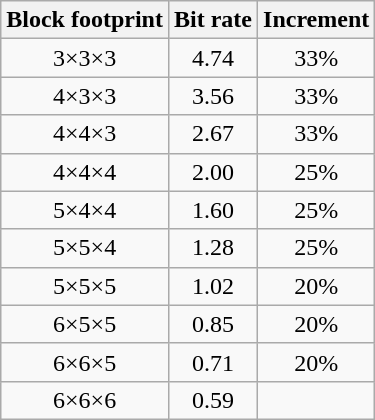<table class="wikitable">
<tr style="text-align:center;">
<th>Block footprint</th>
<th>Bit rate</th>
<th>Increment</th>
</tr>
<tr style="text-align:center;">
<td>3×3×3</td>
<td>4.74</td>
<td>33%</td>
</tr>
<tr style="text-align:center;">
<td>4×3×3</td>
<td>3.56</td>
<td>33%</td>
</tr>
<tr style="text-align:center;">
<td>4×4×3</td>
<td>2.67</td>
<td>33%</td>
</tr>
<tr style="text-align:center;">
<td>4×4×4</td>
<td>2.00</td>
<td>25%</td>
</tr>
<tr style="text-align:center;">
<td>5×4×4</td>
<td>1.60</td>
<td>25%</td>
</tr>
<tr style="text-align:center;">
<td>5×5×4</td>
<td>1.28</td>
<td>25%</td>
</tr>
<tr style="text-align:center;">
<td>5×5×5</td>
<td>1.02</td>
<td>20%</td>
</tr>
<tr style="text-align:center;">
<td>6×5×5</td>
<td>0.85</td>
<td>20%</td>
</tr>
<tr style="text-align:center;">
<td>6×6×5</td>
<td>0.71</td>
<td>20%</td>
</tr>
<tr style="text-align:center;">
<td>6×6×6</td>
<td>0.59</td>
<td></td>
</tr>
</table>
